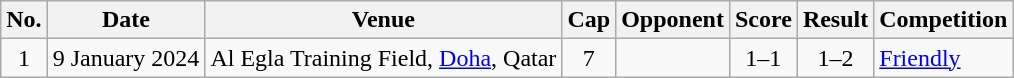<table class="wikitable sortable">
<tr>
<th scope="col">No.</th>
<th scope="col">Date</th>
<th scope="col">Venue</th>
<th scope="col">Cap</th>
<th scope="col">Opponent</th>
<th scope="col">Score</th>
<th scope="col">Result</th>
<th scope="col">Competition</th>
</tr>
<tr>
<td align="center">1</td>
<td>9 January 2024</td>
<td>Al Egla Training Field, <a href='#'>Doha</a>, Qatar</td>
<td align="center">7</td>
<td></td>
<td align="center">1–1</td>
<td align="center">1–2</td>
<td><a href='#'>Friendly</a></td>
</tr>
</table>
